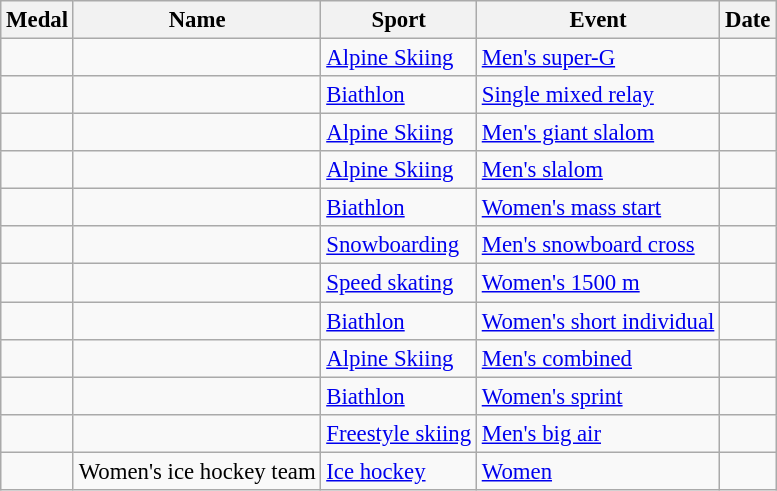<table class="wikitable sortable" style="font-size:95%;">
<tr>
<th>Medal</th>
<th>Name</th>
<th>Sport</th>
<th>Event</th>
<th>Date</th>
</tr>
<tr>
<td></td>
<td></td>
<td><a href='#'>Alpine Skiing</a></td>
<td><a href='#'>Men's super-G</a></td>
<td></td>
</tr>
<tr>
<td></td>
<td><br></td>
<td><a href='#'>Biathlon</a></td>
<td><a href='#'>Single mixed relay</a></td>
<td></td>
</tr>
<tr>
<td></td>
<td></td>
<td><a href='#'>Alpine Skiing</a></td>
<td><a href='#'>Men's giant slalom</a></td>
<td></td>
</tr>
<tr>
<td></td>
<td></td>
<td><a href='#'>Alpine Skiing</a></td>
<td><a href='#'>Men's slalom</a></td>
<td></td>
</tr>
<tr>
<td></td>
<td></td>
<td><a href='#'>Biathlon</a></td>
<td><a href='#'>Women's mass start</a></td>
<td></td>
</tr>
<tr>
<td></td>
<td></td>
<td><a href='#'>Snowboarding</a></td>
<td><a href='#'>Men's snowboard cross</a></td>
<td></td>
</tr>
<tr>
<td></td>
<td></td>
<td><a href='#'>Speed skating</a></td>
<td><a href='#'>Women's 1500 m</a></td>
<td></td>
</tr>
<tr>
<td></td>
<td></td>
<td><a href='#'>Biathlon</a></td>
<td><a href='#'>Women's short individual</a></td>
<td></td>
</tr>
<tr>
<td></td>
<td></td>
<td><a href='#'>Alpine Skiing</a></td>
<td><a href='#'>Men's combined</a></td>
<td></td>
</tr>
<tr>
<td></td>
<td></td>
<td><a href='#'>Biathlon</a></td>
<td><a href='#'>Women's sprint</a></td>
<td></td>
</tr>
<tr>
<td></td>
<td></td>
<td><a href='#'>Freestyle skiing</a></td>
<td><a href='#'>Men's big air</a></td>
<td></td>
</tr>
<tr>
<td></td>
<td>Women's ice hockey team</td>
<td><a href='#'>Ice hockey</a></td>
<td><a href='#'>Women</a></td>
<td></td>
</tr>
</table>
